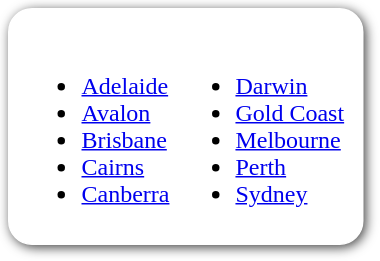<table style=" border-radius:1em; box-shadow: 0.1em 0.1em 0.5em rgba(0,0,0,0.75); background-color: white; border: 1px solid white; padding: 5px;">
<tr style="vertical-align:top;">
<td><br><ul><li><a href='#'>Adelaide</a></li><li><a href='#'>Avalon</a></li><li><a href='#'>Brisbane</a></li><li><a href='#'>Cairns</a></li><li><a href='#'>Canberra</a></li></ul></td>
<td valign=top><br><ul><li><a href='#'>Darwin</a></li><li><a href='#'>Gold Coast</a></li><li><a href='#'>Melbourne</a></li><li><a href='#'>Perth</a></li><li><a href='#'>Sydney</a></li></ul></td>
<td></td>
</tr>
</table>
